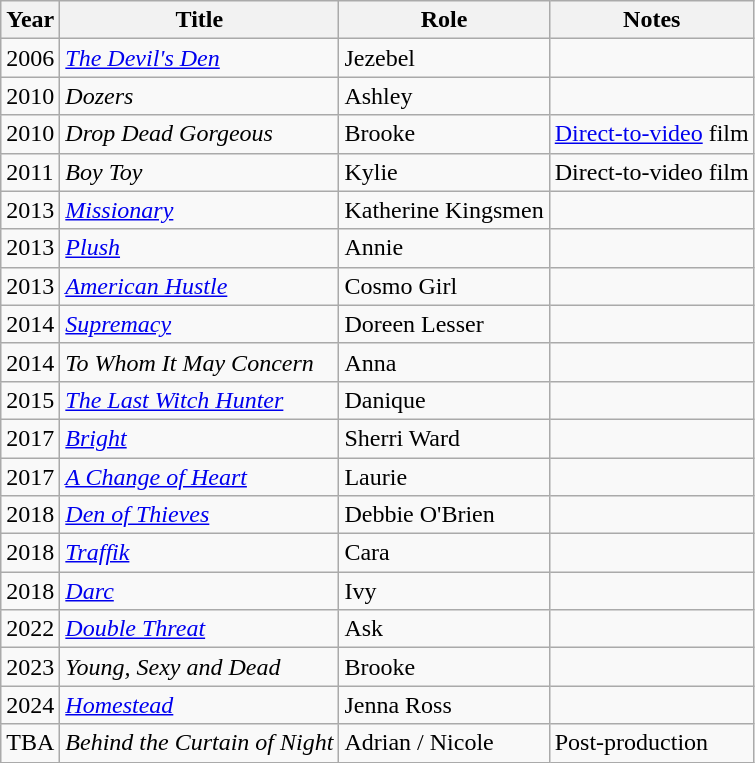<table class="wikitable">
<tr>
<th>Year</th>
<th>Title</th>
<th>Role</th>
<th>Notes</th>
</tr>
<tr>
<td>2006</td>
<td><em><a href='#'>The Devil's Den</a></em></td>
<td>Jezebel</td>
<td></td>
</tr>
<tr>
<td>2010</td>
<td><em>Dozers</em></td>
<td>Ashley</td>
<td></td>
</tr>
<tr>
<td>2010</td>
<td><em>Drop Dead Gorgeous</em></td>
<td>Brooke</td>
<td><a href='#'>Direct-to-video</a> film</td>
</tr>
<tr>
<td>2011</td>
<td><em>Boy Toy</em></td>
<td>Kylie</td>
<td>Direct-to-video film</td>
</tr>
<tr>
<td>2013</td>
<td><em><a href='#'>Missionary</a></em></td>
<td>Katherine Kingsmen</td>
<td></td>
</tr>
<tr>
<td>2013</td>
<td><em><a href='#'>Plush</a></em></td>
<td>Annie</td>
<td></td>
</tr>
<tr>
<td>2013</td>
<td><em><a href='#'>American Hustle</a></em></td>
<td>Cosmo Girl</td>
<td></td>
</tr>
<tr>
<td>2014</td>
<td><em><a href='#'>Supremacy</a></em></td>
<td>Doreen Lesser</td>
<td></td>
</tr>
<tr>
<td>2014</td>
<td><em>To Whom It May Concern</em></td>
<td>Anna</td>
<td></td>
</tr>
<tr>
<td>2015</td>
<td><em><a href='#'>The Last Witch Hunter</a></em></td>
<td>Danique</td>
<td></td>
</tr>
<tr>
<td>2017</td>
<td><em><a href='#'>Bright</a></em></td>
<td>Sherri Ward</td>
<td></td>
</tr>
<tr>
<td>2017</td>
<td><em><a href='#'>A Change of Heart</a></em></td>
<td>Laurie</td>
<td></td>
</tr>
<tr>
<td>2018</td>
<td><em><a href='#'>Den of Thieves</a></em></td>
<td>Debbie O'Brien</td>
<td></td>
</tr>
<tr>
<td>2018</td>
<td><em><a href='#'>Traffik</a></em></td>
<td>Cara</td>
<td></td>
</tr>
<tr>
<td>2018</td>
<td><em><a href='#'>Darc</a></em></td>
<td>Ivy</td>
<td></td>
</tr>
<tr>
<td>2022</td>
<td><em><a href='#'>Double Threat</a></em></td>
<td>Ask</td>
<td></td>
</tr>
<tr>
<td>2023</td>
<td><em>Young, Sexy and Dead</em></td>
<td>Brooke</td>
<td></td>
</tr>
<tr>
<td>2024</td>
<td><em><a href='#'>Homestead</a></em></td>
<td>Jenna Ross</td>
<td></td>
</tr>
<tr>
<td>TBA</td>
<td><em>Behind the Curtain of Night</em></td>
<td>Adrian / Nicole</td>
<td>Post-production</td>
</tr>
</table>
